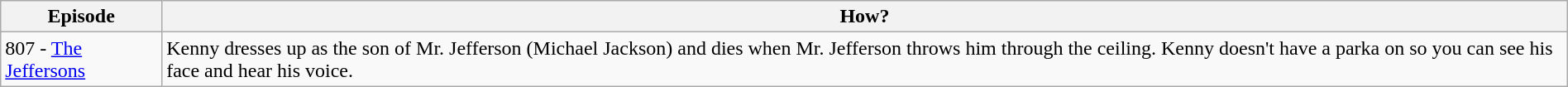<table class="wikitable" width="100%">
<tr>
<th>Episode</th>
<th>How?</th>
</tr>
<tr>
<td>807 - <a href='#'>The Jeffersons</a></td>
<td>Kenny dresses up as the son of Mr. Jefferson (Michael Jackson) and dies when Mr. Jefferson throws him through the ceiling. Kenny doesn't have a parka on so you can see his face and hear his voice.</td>
</tr>
</table>
